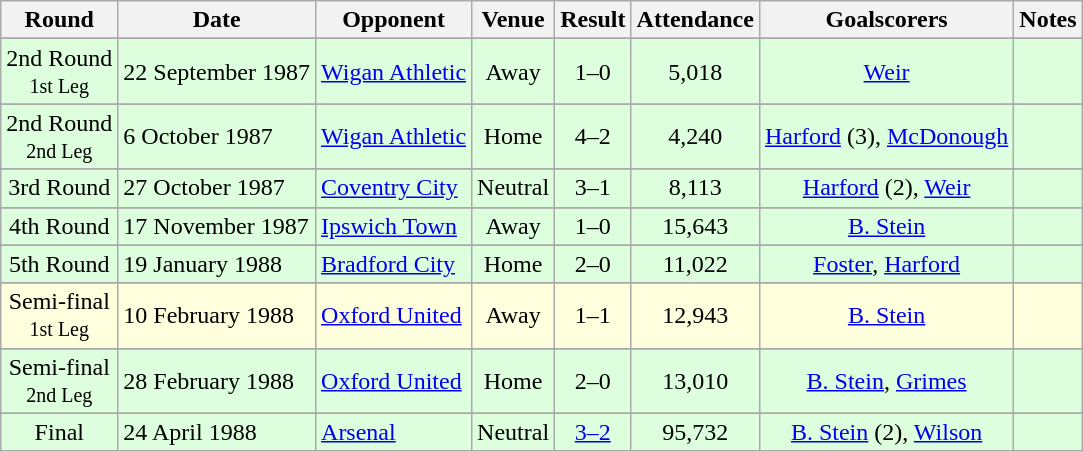<table Class="wikitable">
<tr>
<th>Round</th>
<th>Date</th>
<th>Opponent</th>
<th>Venue</th>
<th>Result</th>
<th>Attendance</th>
<th>Goalscorers</th>
<th>Notes</th>
</tr>
<tr>
</tr>
<tr style="background: #ddffdd;">
<td align="center">2nd Round<br><small>1st Leg</small></td>
<td>22 September 1987</td>
<td><a href='#'>Wigan Athletic</a></td>
<td align="center">Away</td>
<td align="center">1–0</td>
<td align="center">5,018</td>
<td align="center"><a href='#'>Weir</a></td>
<td align="center"></td>
</tr>
<tr>
</tr>
<tr style="background: #ddffdd;">
<td align="center">2nd Round<br><small>2nd Leg</small></td>
<td>6 October 1987</td>
<td><a href='#'>Wigan Athletic</a></td>
<td align="center">Home</td>
<td align="center">4–2</td>
<td align="center">4,240</td>
<td align="center"><a href='#'>Harford</a> (3), <a href='#'>McDonough</a></td>
<td align="center"></td>
</tr>
<tr>
</tr>
<tr style="background: #ddffdd;">
<td align="center">3rd Round</td>
<td>27 October 1987</td>
<td><a href='#'>Coventry City</a></td>
<td align="center">Neutral</td>
<td align="center">3–1</td>
<td align="center">8,113</td>
<td align="center"><a href='#'>Harford</a> (2), <a href='#'>Weir</a></td>
<td align="center"></td>
</tr>
<tr>
</tr>
<tr style="background: #ddffdd;">
<td align="center">4th Round</td>
<td>17 November 1987</td>
<td><a href='#'>Ipswich Town</a></td>
<td align="center">Away</td>
<td align="center">1–0</td>
<td align="center">15,643</td>
<td align="center"><a href='#'>B. Stein</a></td>
<td align="center"></td>
</tr>
<tr>
</tr>
<tr style="background: #ddffdd;">
<td align="center">5th Round</td>
<td>19 January 1988</td>
<td><a href='#'>Bradford City</a></td>
<td align="center">Home</td>
<td align="center">2–0</td>
<td align="center">11,022</td>
<td align="center"><a href='#'>Foster</a>, <a href='#'>Harford</a></td>
<td align="center"></td>
</tr>
<tr>
</tr>
<tr bgcolor="#ffffdd">
<td align="center">Semi-final<br><small>1st Leg</small></td>
<td>10 February 1988</td>
<td><a href='#'>Oxford United</a></td>
<td align="center">Away</td>
<td align="center">1–1</td>
<td align="center">12,943</td>
<td align="center"><a href='#'>B. Stein</a></td>
<td align="center"></td>
</tr>
<tr>
</tr>
<tr style="background: #ddffdd;">
<td align="center">Semi-final<br><small>2nd Leg</small></td>
<td>28 February 1988</td>
<td><a href='#'>Oxford United</a></td>
<td align="center">Home</td>
<td align="center">2–0</td>
<td align="center">13,010</td>
<td align="center"><a href='#'>B. Stein</a>, <a href='#'>Grimes</a></td>
<td align="center"></td>
</tr>
<tr>
</tr>
<tr style="background: #ddffdd;">
<td align="center">Final</td>
<td>24 April 1988</td>
<td><a href='#'>Arsenal</a></td>
<td align="center">Neutral</td>
<td align="center"><a href='#'>3–2</a></td>
<td align="center">95,732</td>
<td align="center"><a href='#'>B. Stein</a> (2), <a href='#'>Wilson</a></td>
<td align="center"></td>
</tr>
</table>
